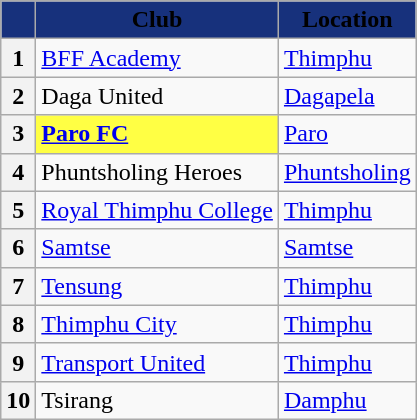<table class="wikitable sortable" style="text-align:left">
<tr>
<th style="background:#17317c;"></th>
<th style="background:#17317c;"><span>Club</span></th>
<th style="background:#17317c;"><span>Location</span></th>
</tr>
<tr>
<th>1</th>
<td><a href='#'>BFF Academy</a></td>
<td><a href='#'>Thimphu</a></td>
</tr>
<tr>
<th>2</th>
<td>Daga United</td>
<td><a href='#'>Dagapela</a></td>
</tr>
<tr>
<th>3</th>
<td bgcolor=#ffff44><strong><a href='#'>Paro FC</a></strong></td>
<td><a href='#'>Paro</a></td>
</tr>
<tr>
<th>4</th>
<td>Phuntsholing Heroes</td>
<td><a href='#'>Phuntsholing</a></td>
</tr>
<tr>
<th>5</th>
<td><a href='#'>Royal Thimphu College</a></td>
<td><a href='#'>Thimphu</a></td>
</tr>
<tr>
<th>6</th>
<td><a href='#'>Samtse</a></td>
<td><a href='#'>Samtse</a></td>
</tr>
<tr>
<th>7</th>
<td><a href='#'>Tensung</a></td>
<td><a href='#'>Thimphu</a></td>
</tr>
<tr>
<th>8</th>
<td><a href='#'>Thimphu City</a></td>
<td><a href='#'>Thimphu</a></td>
</tr>
<tr>
<th>9</th>
<td><a href='#'>Transport United</a></td>
<td><a href='#'>Thimphu</a></td>
</tr>
<tr>
<th>10</th>
<td>Tsirang</td>
<td><a href='#'>Damphu</a></td>
</tr>
</table>
